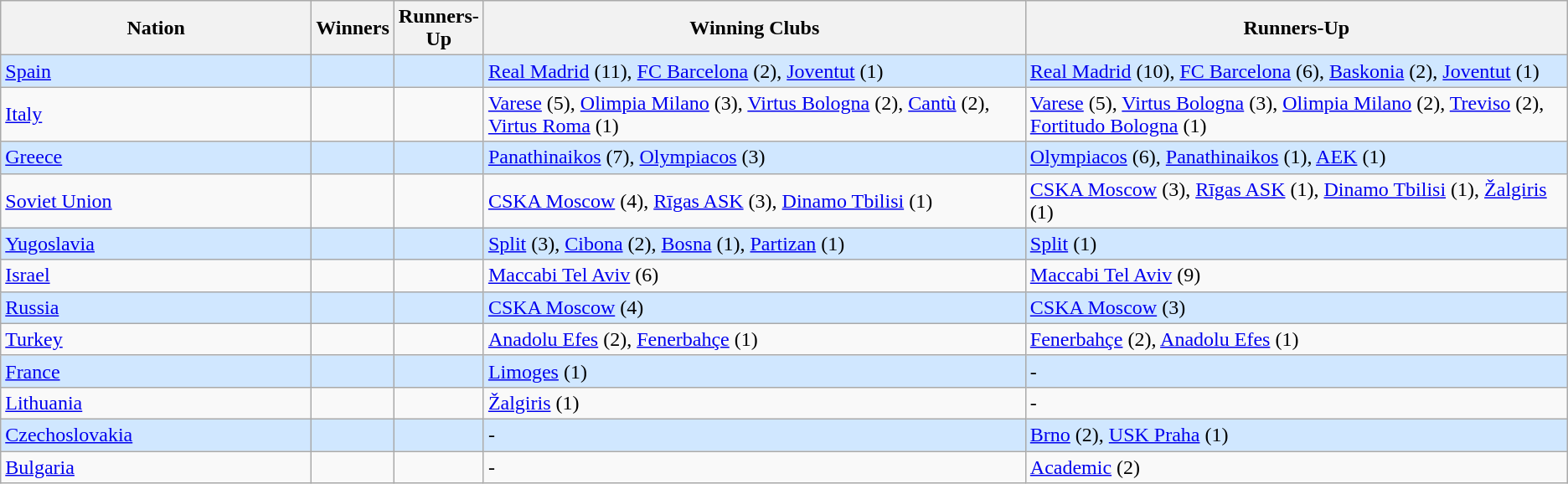<table class="wikitable">
<tr>
<th width=20%>Nation</th>
<th width=5%>Winners</th>
<th width=5%>Runners-Up</th>
<th width=35%>Winning Clubs</th>
<th width=35%>Runners-Up</th>
</tr>
<tr align=left bgcolor=#D0E7FF>
<td> <a href='#'>Spain</a></td>
<td></td>
<td></td>
<td><a href='#'>Real Madrid</a> (11), <a href='#'>FC Barcelona</a> (2), <a href='#'>Joventut</a> (1)</td>
<td><a href='#'>Real Madrid</a> (10), <a href='#'>FC Barcelona</a> (6), <a href='#'>Baskonia</a> (2), <a href='#'>Joventut</a> (1)</td>
</tr>
<tr>
<td> <a href='#'>Italy</a></td>
<td></td>
<td></td>
<td><a href='#'>Varese</a> (5), <a href='#'>Olimpia Milano</a> (3), <a href='#'>Virtus Bologna</a> (2), <a href='#'>Cantù</a> (2), <a href='#'>Virtus Roma</a> (1)</td>
<td><a href='#'>Varese</a> (5), <a href='#'>Virtus Bologna</a> (3), <a href='#'>Olimpia Milano</a> (2), <a href='#'>Treviso</a> (2), <a href='#'>Fortitudo Bologna</a> (1)</td>
</tr>
<tr align=left bgcolor=#D0E7FF>
<td> <a href='#'>Greece</a></td>
<td></td>
<td></td>
<td><a href='#'>Panathinaikos</a> (7), <a href='#'>Olympiacos</a> (3)</td>
<td><a href='#'>Olympiacos</a> (6), <a href='#'>Panathinaikos</a> (1), <a href='#'>AEK</a> (1)</td>
</tr>
<tr>
<td> <a href='#'>Soviet Union</a></td>
<td></td>
<td></td>
<td><a href='#'>CSKA Moscow</a> (4), <a href='#'>Rīgas ASK</a> (3), <a href='#'>Dinamo Tbilisi</a> (1)</td>
<td><a href='#'>CSKA Moscow</a> (3), <a href='#'>Rīgas ASK</a> (1), <a href='#'>Dinamo Tbilisi</a> (1), <a href='#'>Žalgiris</a> (1)</td>
</tr>
<tr align=left bgcolor=#D0E7FF>
<td> <a href='#'>Yugoslavia</a></td>
<td></td>
<td></td>
<td><a href='#'>Split</a> (3), <a href='#'>Cibona</a> (2), <a href='#'>Bosna</a> (1), <a href='#'>Partizan</a> (1)</td>
<td><a href='#'>Split</a> (1)</td>
</tr>
<tr>
<td> <a href='#'>Israel</a></td>
<td></td>
<td></td>
<td><a href='#'>Maccabi Tel Aviv</a> (6)</td>
<td><a href='#'>Maccabi Tel Aviv</a> (9)</td>
</tr>
<tr align=left bgcolor=#D0E7FF>
<td> <a href='#'>Russia</a></td>
<td></td>
<td></td>
<td><a href='#'>CSKA Moscow</a> (4)</td>
<td><a href='#'>CSKA Moscow</a> (3)</td>
</tr>
<tr>
<td> <a href='#'>Turkey</a></td>
<td></td>
<td></td>
<td><a href='#'>Anadolu Efes</a> (2), <a href='#'>Fenerbahçe</a> (1)</td>
<td><a href='#'>Fenerbahçe</a> (2), <a href='#'>Anadolu Efes</a> (1)</td>
</tr>
<tr align=left bgcolor=#D0E7FF>
<td> <a href='#'>France</a></td>
<td></td>
<td></td>
<td><a href='#'>Limoges</a> (1)</td>
<td>-</td>
</tr>
<tr>
<td> <a href='#'>Lithuania</a></td>
<td></td>
<td></td>
<td><a href='#'>Žalgiris</a> (1)</td>
<td>-</td>
</tr>
<tr align=left bgcolor=#D0E7FF>
<td> <a href='#'>Czechoslovakia</a></td>
<td></td>
<td></td>
<td>-</td>
<td><a href='#'>Brno</a> (2), <a href='#'>USK Praha</a> (1)</td>
</tr>
<tr>
<td> <a href='#'>Bulgaria</a></td>
<td></td>
<td></td>
<td>-</td>
<td><a href='#'>Academic</a> (2)</td>
</tr>
</table>
